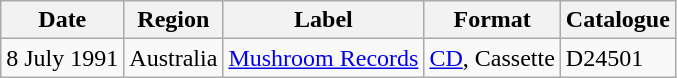<table class="wikitable">
<tr>
<th>Date</th>
<th>Region</th>
<th>Label</th>
<th>Format</th>
<th>Catalogue</th>
</tr>
<tr>
<td>8 July 1991</td>
<td>Australia</td>
<td><a href='#'>Mushroom Records</a></td>
<td><a href='#'>CD</a>, Cassette</td>
<td>D24501</td>
</tr>
</table>
